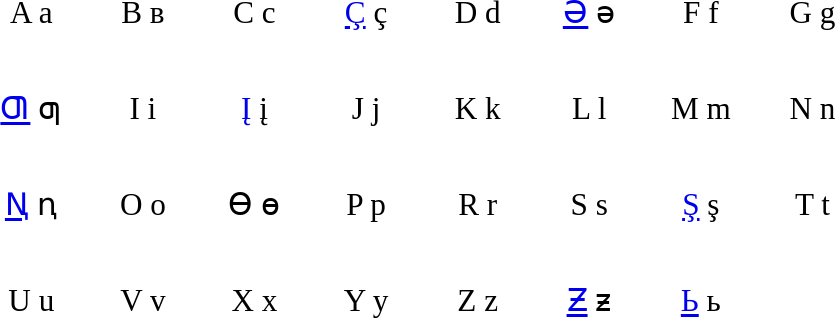<table class=standard cellpadding=5 style="font-size: 1.3em; line-height: 2.5em; text-align: center;">
<tr>
<td style="width:3em;">A a</td>
<td style="width:3em;">B в</td>
<td style="width:3em;">C c</td>
<td style="width:3em;"><a href='#'>Ç</a> ç</td>
<td style="width:3em;">D d</td>
<td style="width:3em;"><a href='#'>Ә</a> ә</td>
<td style="width:3em;">F f</td>
<td style="width:3em;">G g</td>
</tr>
<tr>
<td style="width:3em;"><a href='#'>Ƣ</a> ƣ</td>
<td style="width:3em;">I i</td>
<td style="width:3em;"><a href='#'>Į</a> į</td>
<td style="width:3em;">J j</td>
<td style="width:3em;">K k</td>
<td style="width:3em;">L l</td>
<td style="width:3em;">M m</td>
<td style="width:3em;">N n</td>
</tr>
<tr>
<td style="width:3em;"><a href='#'>Ꞑ</a> ꞑ</td>
<td style="width:3em;">O o</td>
<td style="width:3em;">Ө ө</td>
<td style="width:3em;">P p</td>
<td style="width:3em;">R r</td>
<td style="width:3em;">S s</td>
<td style="width:3em;"><a href='#'>Ş</a> ş</td>
<td style="width:3em;">T t</td>
</tr>
<tr>
<td style="width:3em;">U u</td>
<td style="width:3em;">V v</td>
<td style="width:3em;">X x</td>
<td style="width:3em;">Y y</td>
<td style="width:3em;">Z z</td>
<td style="width:3em;"><a href='#'>Ƶ</a> ƶ</td>
<td style="width:3em;"><a href='#'>Ь</a> ь</td>
<td style="width:3em;"></td>
</tr>
</table>
